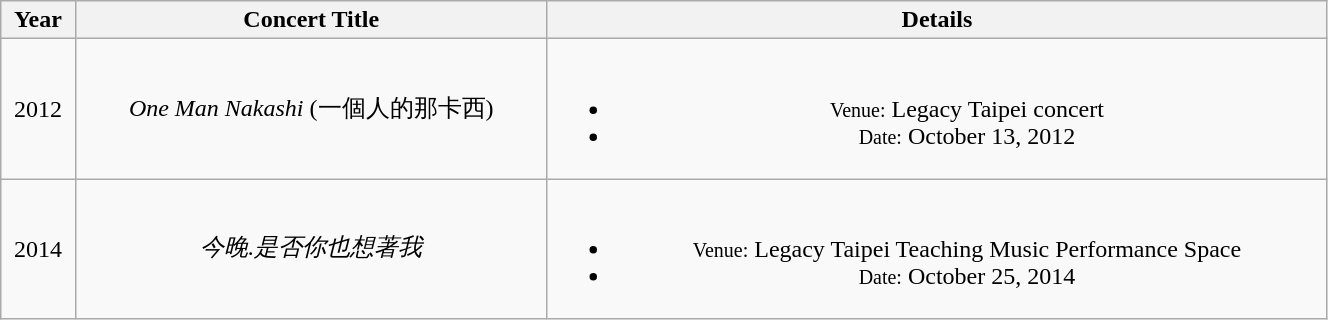<table class="wikitable" width=70%>
<tr>
<th>Year</th>
<th>Concert Title</th>
<th>Details</th>
</tr>
<tr align=center>
<td>2012</td>
<td><em>One Man Nakashi</em> (一個人的那卡西)</td>
<td><br><ul><li><small>Venue:</small> Legacy Taipei concert</li><li><small>Date:</small> October 13, 2012</li></ul></td>
</tr>
<tr align=center>
<td>2014</td>
<td><em>今晚.是否你也想著我</em></td>
<td><br><ul><li><small>Venue:</small> Legacy Taipei Teaching Music Performance Space</li><li><small>Date:</small> October 25, 2014</li></ul></td>
</tr>
</table>
